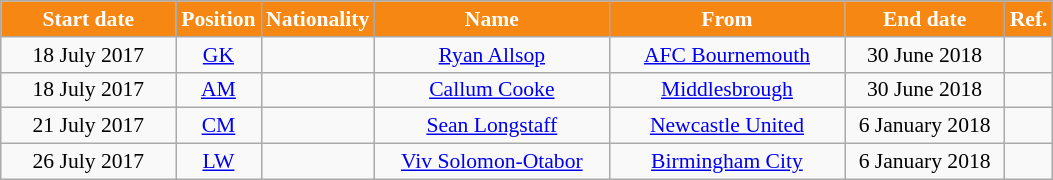<table class="wikitable" style="text-align:center; font-size:90%; ">
<tr>
<th style="background:#F68712; color:white; width:110px;">Start date</th>
<th style="background:#F68712; color:white; width:50px;">Position</th>
<th style="background:#F68712; color:white; width:50px;">Nationality</th>
<th style="background:#F68712; color:white; width:150px;">Name</th>
<th style="background:#F68712; color:white; width:150px;">From</th>
<th style="background:#F68712; color:white; width:100px;">End date</th>
<th style="background:#F68712; color:white; width:25px;">Ref.</th>
</tr>
<tr>
<td>18 July 2017</td>
<td><a href='#'>GK</a></td>
<td></td>
<td><a href='#'>Ryan Allsop</a></td>
<td><a href='#'>AFC Bournemouth</a></td>
<td>30 June 2018</td>
<td></td>
</tr>
<tr>
<td>18 July 2017</td>
<td><a href='#'>AM</a></td>
<td></td>
<td><a href='#'>Callum Cooke</a></td>
<td><a href='#'>Middlesbrough</a></td>
<td>30 June 2018</td>
<td></td>
</tr>
<tr>
<td>21 July 2017</td>
<td><a href='#'>CM</a></td>
<td></td>
<td><a href='#'>Sean Longstaff</a></td>
<td><a href='#'>Newcastle United</a></td>
<td>6 January 2018</td>
<td></td>
</tr>
<tr>
<td>26 July 2017</td>
<td><a href='#'>LW</a></td>
<td></td>
<td><a href='#'>Viv Solomon-Otabor</a></td>
<td><a href='#'>Birmingham City</a></td>
<td>6 January 2018</td>
<td></td>
</tr>
</table>
